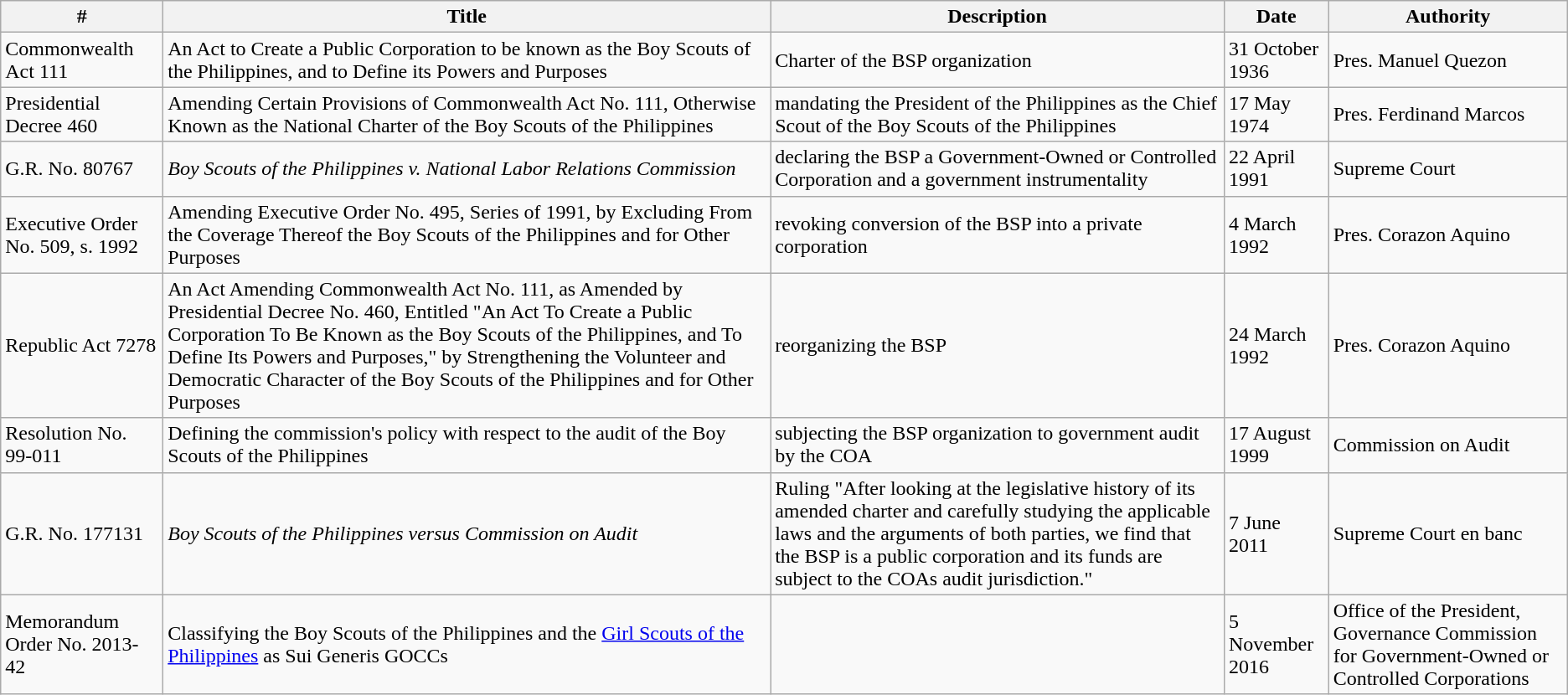<table class="wikitable">
<tr>
<th>#</th>
<th>Title</th>
<th>Description</th>
<th>Date</th>
<th>Authority</th>
</tr>
<tr>
<td>Commonwealth Act 111</td>
<td>An Act to Create a Public Corporation to be known as the Boy Scouts of the Philippines, and to Define its Powers and Purposes</td>
<td>Charter of the BSP organization</td>
<td>31 October 1936</td>
<td>Pres. Manuel Quezon</td>
</tr>
<tr>
<td>Presidential Decree 460</td>
<td>Amending Certain Provisions of Commonwealth Act No. 111, Otherwise Known as the National Charter of the Boy Scouts of the Philippines</td>
<td>mandating the President of the Philippines as the Chief Scout of the Boy Scouts of the Philippines</td>
<td>17 May 1974</td>
<td>Pres. Ferdinand Marcos</td>
</tr>
<tr>
<td>G.R. No. 80767</td>
<td><em> Boy Scouts of the Philippines v. National Labor Relations Commission</em></td>
<td>declaring the BSP a Government-Owned or Controlled Corporation and a government instrumentality</td>
<td>22 April 1991</td>
<td>Supreme Court</td>
</tr>
<tr>
<td>Executive Order No. 509, s. 1992</td>
<td>Amending Executive Order No. 495, Series of 1991, by Excluding From the Coverage Thereof the Boy Scouts of the Philippines and for Other Purposes</td>
<td>revoking conversion of the BSP into a private corporation</td>
<td>4 March 1992</td>
<td>Pres. Corazon Aquino</td>
</tr>
<tr>
<td>Republic Act 7278</td>
<td>An Act Amending Commonwealth Act No. 111, as Amended by Presidential Decree No. 460, Entitled "An Act To Create a Public Corporation To Be Known as the Boy Scouts of the Philippines, and To Define Its Powers and Purposes," by Strengthening the Volunteer and Democratic Character of the Boy Scouts of the Philippines and for Other Purposes</td>
<td>reorganizing the BSP</td>
<td>24 March 1992</td>
<td>Pres. Corazon Aquino</td>
</tr>
<tr>
<td>Resolution No. 99-011</td>
<td>Defining the commission's policy with respect to the audit of the Boy Scouts of the Philippines</td>
<td>subjecting the BSP organization to government audit by the COA</td>
<td>17 August 1999</td>
<td>Commission on Audit</td>
</tr>
<tr>
<td>G.R. No. 177131</td>
<td><em> Boy Scouts of the Philippines versus Commission on Audit</em></td>
<td>Ruling "After looking at the legislative history of its amended charter and carefully studying the applicable laws and the arguments of both parties, we find that the BSP is a public corporation and its funds are subject to the COAs audit jurisdiction."</td>
<td>7 June 2011</td>
<td>Supreme Court en banc</td>
</tr>
<tr>
<td>Memorandum Order No. 2013-42</td>
<td>Classifying the Boy Scouts of the Philippines and the <a href='#'>Girl Scouts of the Philippines</a> as Sui Generis GOCCs</td>
<td></td>
<td>5 November 2016</td>
<td>Office of the President, Governance Commission for Government-Owned or Controlled Corporations</td>
</tr>
</table>
